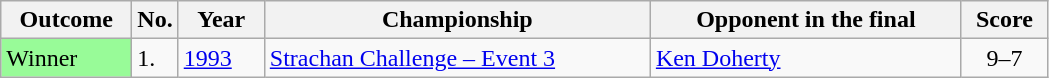<table class="wikitable sortable">
<tr>
<th width="80">Outcome</th>
<th width="20">No.</th>
<th width="50">Year</th>
<th style="width:250px;">Championship</th>
<th style="width:200px;">Opponent in the final</th>
<th style="width:50px;">Score</th>
</tr>
<tr>
<td style="background:#98fb98;">Winner</td>
<td>1.</td>
<td><a href='#'>1993</a></td>
<td><a href='#'>Strachan Challenge – Event 3</a></td>
<td> <a href='#'>Ken Doherty</a></td>
<td align="center">9–7</td>
</tr>
</table>
